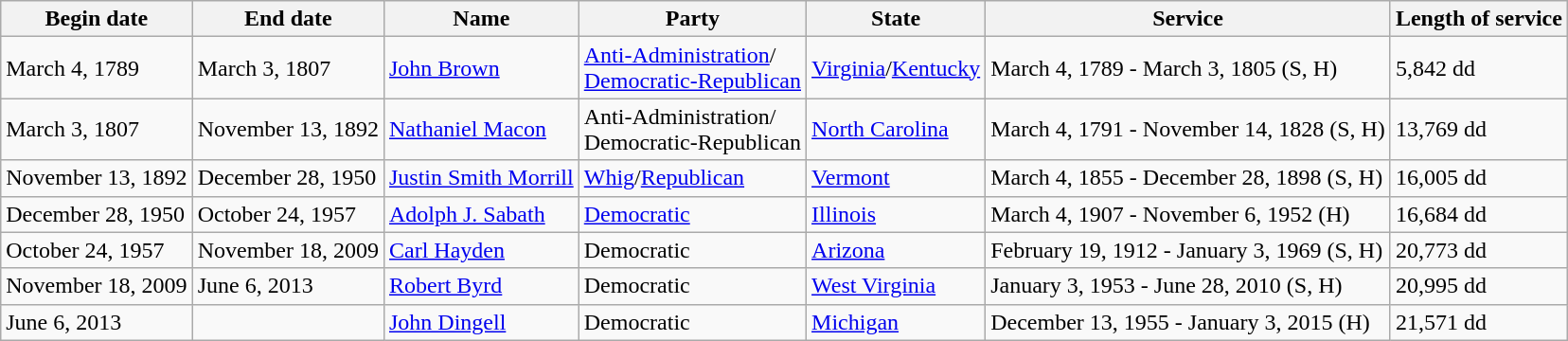<table class="wikitable">
<tr>
<th>Begin date</th>
<th>End date</th>
<th>Name</th>
<th>Party</th>
<th>State</th>
<th>Service</th>
<th>Length of service</th>
</tr>
<tr>
<td>March 4, 1789</td>
<td>March 3, 1807</td>
<td><a href='#'>John Brown</a></td>
<td><a href='#'>Anti-Administration</a>/<br><a href='#'>Democratic-Republican</a></td>
<td><a href='#'>Virginia</a>/<a href='#'>Kentucky</a></td>
<td>March 4, 1789 - March 3, 1805 (S, H)</td>
<td>5,842 dd</td>
</tr>
<tr>
<td>March 3, 1807</td>
<td>November 13, 1892</td>
<td><a href='#'>Nathaniel Macon</a></td>
<td>Anti-Administration/<br>Democratic-Republican</td>
<td><a href='#'>North Carolina</a></td>
<td>March 4, 1791 - November 14, 1828 (S, H)</td>
<td>13,769 dd</td>
</tr>
<tr>
<td>November 13, 1892</td>
<td>December 28, 1950</td>
<td><a href='#'>Justin Smith Morrill</a></td>
<td><a href='#'>Whig</a>/<a href='#'>Republican</a></td>
<td><a href='#'>Vermont</a></td>
<td>March 4, 1855 - December 28, 1898 (S, H)</td>
<td>16,005 dd</td>
</tr>
<tr>
<td>December 28, 1950</td>
<td>October 24, 1957</td>
<td><a href='#'>Adolph J. Sabath</a></td>
<td><a href='#'>Democratic</a></td>
<td><a href='#'>Illinois</a></td>
<td>March 4, 1907 - November 6, 1952 (H)</td>
<td>16,684 dd</td>
</tr>
<tr>
<td>October 24, 1957</td>
<td>November 18, 2009</td>
<td><a href='#'>Carl Hayden</a></td>
<td>Democratic</td>
<td><a href='#'>Arizona</a></td>
<td>February 19, 1912 - January 3, 1969 (S, H)</td>
<td>20,773 dd</td>
</tr>
<tr>
<td>November 18, 2009</td>
<td>June 6, 2013</td>
<td><a href='#'>Robert Byrd</a></td>
<td>Democratic</td>
<td><a href='#'>West Virginia</a></td>
<td>January 3, 1953 - June 28, 2010 (S, H)</td>
<td>20,995 dd</td>
</tr>
<tr>
<td>June 6, 2013</td>
<td></td>
<td><a href='#'>John Dingell</a></td>
<td>Democratic</td>
<td><a href='#'>Michigan</a></td>
<td>December 13, 1955 - January 3, 2015 (H)</td>
<td>21,571 dd</td>
</tr>
</table>
